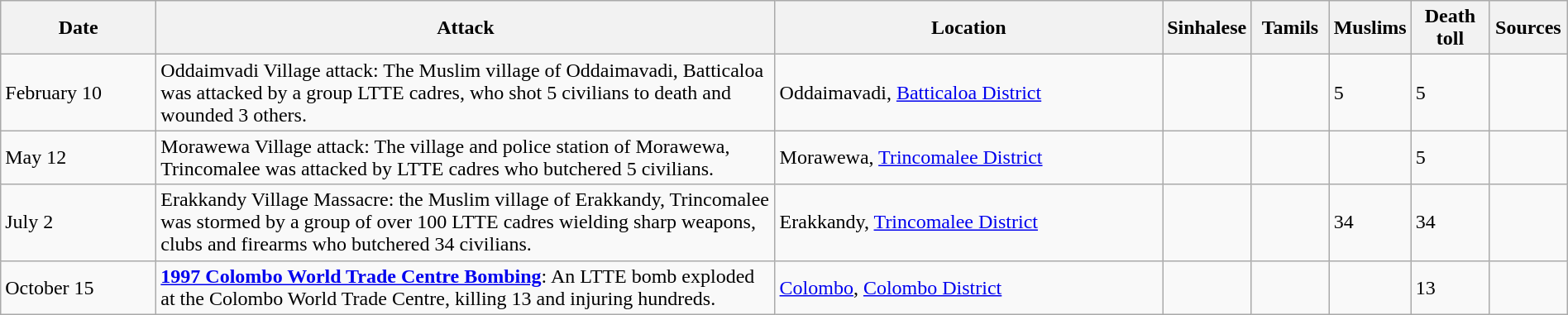<table class="wikitable" style="width:100%;">
<tr>
<th width="10%">Date</th>
<th width="40%">Attack</th>
<th width="25%">Location</th>
<th width="5%">Sinhalese</th>
<th width="5%">Tamils</th>
<th width="5%">Muslims</th>
<th width="5%">Death toll</th>
<th width="5%">Sources</th>
</tr>
<tr>
<td>February 10</td>
<td>Oddaimvadi Village attack: The Muslim village of Oddaimavadi, Batticaloa was attacked by a group LTTE cadres, who shot 5 civilians to death and wounded 3 others.</td>
<td>Oddaimavadi, <a href='#'>Batticaloa District</a></td>
<td></td>
<td></td>
<td>5</td>
<td>5</td>
<td></td>
</tr>
<tr>
<td>May 12</td>
<td>Morawewa Village attack: The village and police station of Morawewa, Trincomalee was attacked by LTTE cadres who butchered 5 civilians.</td>
<td>Morawewa, <a href='#'>Trincomalee District</a></td>
<td></td>
<td></td>
<td></td>
<td>5</td>
<td></td>
</tr>
<tr>
<td>July 2</td>
<td>Erakkandy Village Massacre: the Muslim village of Erakkandy, Trincomalee was stormed by a group of over 100 LTTE cadres wielding sharp weapons, clubs and firearms who butchered 34 civilians.</td>
<td>Erakkandy, <a href='#'>Trincomalee District</a></td>
<td></td>
<td></td>
<td>34</td>
<td>34</td>
<td></td>
</tr>
<tr>
<td>October 15</td>
<td><strong><a href='#'>1997 Colombo World Trade Centre Bombing</a></strong>: An LTTE bomb exploded at the Colombo World Trade Centre, killing 13 and injuring hundreds.</td>
<td><a href='#'>Colombo</a>, <a href='#'>Colombo District</a></td>
<td></td>
<td></td>
<td></td>
<td>13</td>
<td></td>
</tr>
</table>
